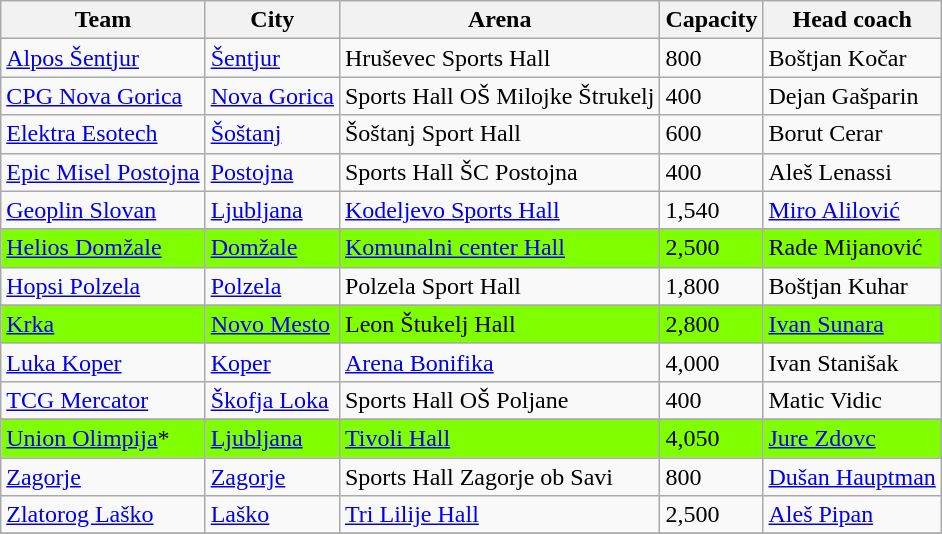<table class="wikitable sortable">
<tr>
<th>Team</th>
<th>City</th>
<th>Arena</th>
<th>Capacity</th>
<th>Head coach</th>
</tr>
<tr>
<td><a href='#'>Alpos Šentjur</a></td>
<td><a href='#'>Šentjur</a></td>
<td>Hruševec Sports Hall</td>
<td>800</td>
<td>Boštjan Kočar</td>
</tr>
<tr>
<td><a href='#'>CPG Nova Gorica</a></td>
<td><a href='#'>Nova Gorica</a></td>
<td>Sports Hall OŠ Milojke Štrukelj</td>
<td>400</td>
<td>Dejan Gašparin</td>
</tr>
<tr>
<td><a href='#'>Elektra Esotech</a></td>
<td><a href='#'>Šoštanj</a></td>
<td>Šoštanj Sport Hall</td>
<td>600</td>
<td>Borut Cerar</td>
</tr>
<tr>
<td><a href='#'>Epic Misel Postojna</a></td>
<td><a href='#'>Postojna</a></td>
<td>Sports Hall ŠC Postojna</td>
<td>400</td>
<td>Aleš Lenassi</td>
</tr>
<tr>
<td><a href='#'>Geoplin Slovan</a></td>
<td><a href='#'>Ljubljana</a></td>
<td><a href='#'>Kodeljevo Sports Hall</a></td>
<td>1,540</td>
<td><a href='#'>Miro Alilović</a></td>
</tr>
<tr>
</tr>
<tr bgcolor="#7FFF00">
<td><a href='#'>Helios Domžale</a></td>
<td><a href='#'>Domžale</a></td>
<td><a href='#'>Komunalni center Hall</a></td>
<td>2,500</td>
<td>Rade Mijanović</td>
</tr>
<tr>
<td><a href='#'>Hopsi Polzela</a></td>
<td><a href='#'>Polzela</a></td>
<td>Polzela Sport Hall</td>
<td>1,800</td>
<td>Boštjan Kuhar</td>
</tr>
<tr>
</tr>
<tr bgcolor="#7FFF00">
<td><a href='#'>Krka</a></td>
<td><a href='#'>Novo Mesto</a></td>
<td>Leon Štukelj Hall</td>
<td>2,800</td>
<td><a href='#'>Ivan Sunara</a></td>
</tr>
<tr>
<td><a href='#'>Luka Koper</a></td>
<td><a href='#'>Koper</a></td>
<td><a href='#'>Arena Bonifika</a></td>
<td>4,000</td>
<td>Ivan Stanišak</td>
</tr>
<tr>
<td><a href='#'>TCG Mercator</a></td>
<td><a href='#'>Škofja Loka</a></td>
<td>Sports Hall OŠ Poljane</td>
<td>400</td>
<td>Matic Vidic</td>
</tr>
<tr>
</tr>
<tr bgcolor="#7FFF00">
<td><a href='#'>Union Olimpija</a>*</td>
<td><a href='#'>Ljubljana</a></td>
<td><a href='#'>Tivoli Hall</a></td>
<td>4,050</td>
<td><a href='#'>Jure Zdovc</a></td>
</tr>
<tr>
<td><a href='#'>Zagorje</a></td>
<td><a href='#'>Zagorje</a></td>
<td>Sports Hall Zagorje ob Savi</td>
<td>800</td>
<td><a href='#'>Dušan Hauptman</a></td>
</tr>
<tr>
<td><a href='#'>Zlatorog Laško</a></td>
<td><a href='#'>Laško</a></td>
<td><a href='#'>Tri Lilije Hall</a></td>
<td>2,500</td>
<td><a href='#'>Aleš Pipan</a></td>
</tr>
<tr>
</tr>
</table>
